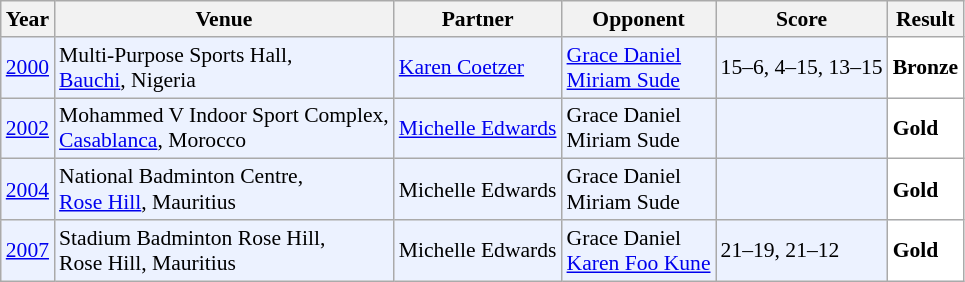<table class="sortable wikitable" style="font-size: 90%;">
<tr>
<th>Year</th>
<th>Venue</th>
<th>Partner</th>
<th>Opponent</th>
<th>Score</th>
<th>Result</th>
</tr>
<tr style="background:#ECF2FF">
<td align="center"><a href='#'>2000</a></td>
<td align="left">Multi-Purpose Sports Hall,<br><a href='#'>Bauchi</a>, Nigeria</td>
<td align="left"> <a href='#'>Karen Coetzer</a></td>
<td align="left"> <a href='#'>Grace Daniel</a><br> <a href='#'>Miriam Sude</a></td>
<td align="left">15–6, 4–15, 13–15</td>
<td style="text-align:left; background:white"> <strong>Bronze</strong></td>
</tr>
<tr style="background:#ECF2FF">
<td align="center"><a href='#'>2002</a></td>
<td align="left">Mohammed V Indoor Sport Complex,<br><a href='#'>Casablanca</a>, Morocco</td>
<td align="left"> <a href='#'>Michelle Edwards</a></td>
<td align="left"> Grace Daniel<br> Miriam Sude</td>
<td align="left"></td>
<td style="text-align:left; background:white"> <strong>Gold</strong></td>
</tr>
<tr style="background:#ECF2FF">
<td align="center"><a href='#'>2004</a></td>
<td align="left">National Badminton Centre,<br><a href='#'>Rose Hill</a>, Mauritius</td>
<td align="left"> Michelle Edwards</td>
<td align="left"> Grace Daniel<br> Miriam Sude</td>
<td align="left"></td>
<td style="text-align:left; background:white"> <strong>Gold</strong></td>
</tr>
<tr style="background:#ECF2FF">
<td align="center"><a href='#'>2007</a></td>
<td align="left">Stadium Badminton Rose Hill,<br>Rose Hill, Mauritius</td>
<td align="left"> Michelle Edwards</td>
<td align="left"> Grace Daniel<br> <a href='#'>Karen Foo Kune</a></td>
<td align="left">21–19, 21–12</td>
<td style="text-align:left; background:white"> <strong>Gold</strong></td>
</tr>
</table>
